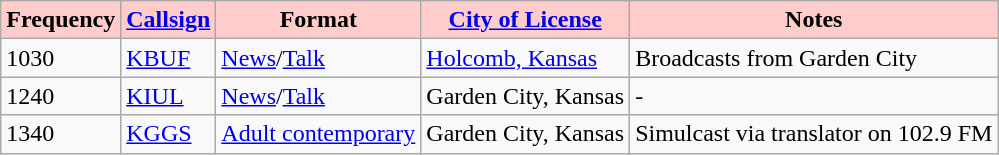<table class=wikitable>
<tr>
<th style="background:#ffcccc;"><strong>Frequency</strong></th>
<th style="background:#ffcccc;"><strong><a href='#'>Callsign</a></strong></th>
<th style="background:#ffcccc;"><strong>Format</strong></th>
<th style="background:#ffcccc;"><strong><a href='#'>City of License</a></strong></th>
<th style="background:#ffcccc;"><strong>Notes</strong></th>
</tr>
<tr>
<td>1030</td>
<td><a href='#'>KBUF</a></td>
<td><a href='#'>News</a>/<a href='#'>Talk</a></td>
<td><a href='#'>Holcomb, Kansas</a></td>
<td>Broadcasts from Garden City</td>
</tr>
<tr>
<td>1240</td>
<td><a href='#'>KIUL</a></td>
<td><a href='#'>News</a>/<a href='#'>Talk</a></td>
<td>Garden City, Kansas</td>
<td>-</td>
</tr>
<tr>
<td>1340</td>
<td><a href='#'>KGGS</a></td>
<td><a href='#'>Adult contemporary</a></td>
<td>Garden City, Kansas</td>
<td>Simulcast via translator on 102.9 FM</td>
</tr>
</table>
